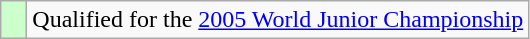<table class="wikitable" style="text-align: left;">
<tr>
<td width=10px bgcolor=#ccffcc></td>
<td>Qualified for the <a href='#'>2005 World Junior Championship</a></td>
</tr>
</table>
